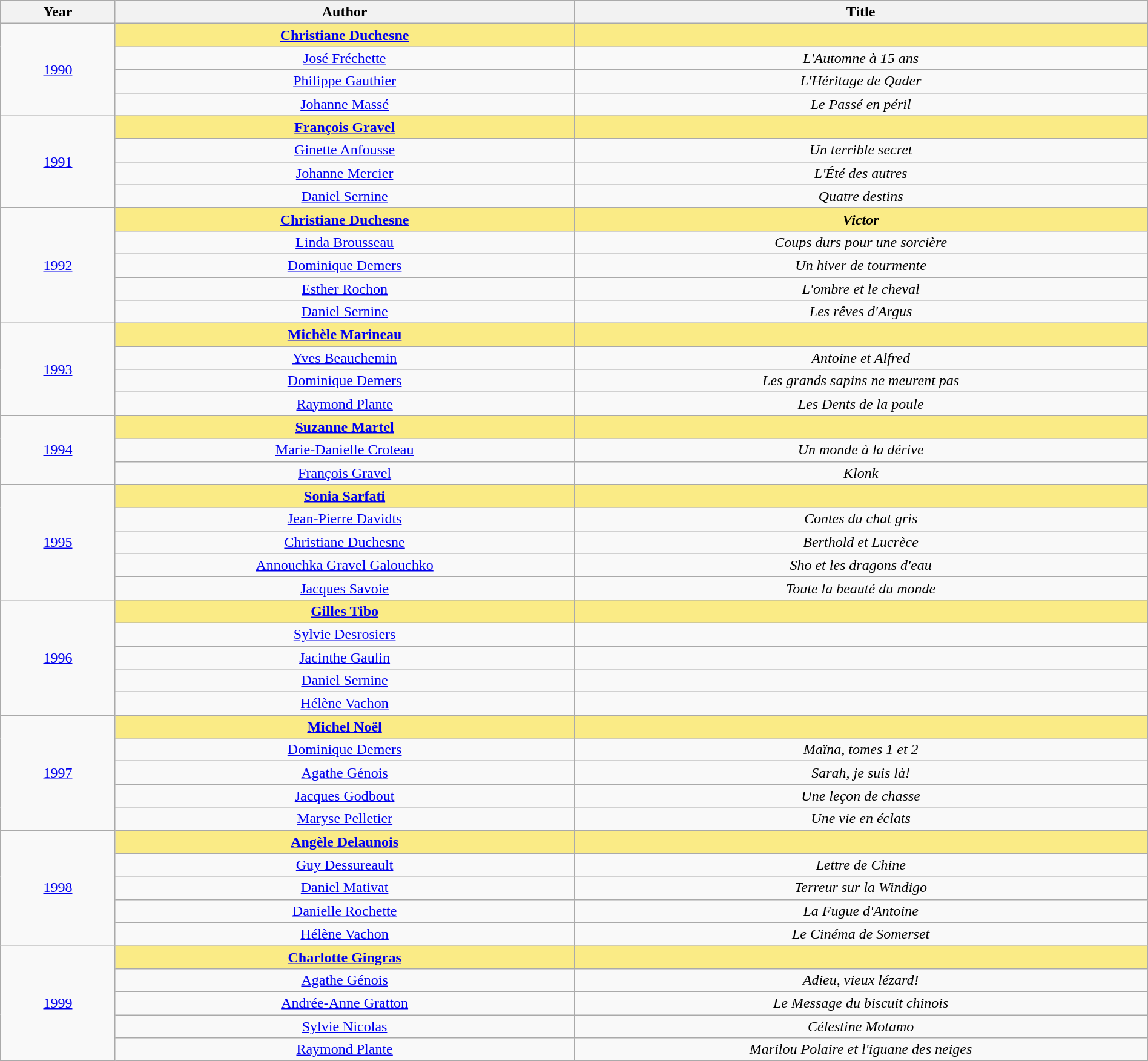<table class="wikitable" width="100%">
<tr>
<th>Year</th>
<th width="40%">Author</th>
<th width="50%">Title</th>
</tr>
<tr>
<td align="center" rowspan="4"><a href='#'>1990</a></td>
<td align="center" style="background:#FAEB86"><strong><a href='#'>Christiane Duchesne</a></strong></td>
<td align="center" style="background:#FAEB86"><strong><em></em></strong></td>
</tr>
<tr>
<td align="center"><a href='#'>José Fréchette</a></td>
<td align="center"><em>L'Automne à 15 ans</em></td>
</tr>
<tr>
<td align="center"><a href='#'>Philippe Gauthier</a></td>
<td align="center"><em>L'Héritage de Qader</em></td>
</tr>
<tr>
<td align="center"><a href='#'>Johanne Massé</a></td>
<td align="center"><em>Le Passé en péril</em></td>
</tr>
<tr>
<td align="center" rowspan="4"><a href='#'>1991</a></td>
<td align="center" style="background:#FAEB86"><strong><a href='#'>François Gravel</a></strong></td>
<td align="center" style="background:#FAEB86"><strong><em></em></strong></td>
</tr>
<tr>
<td align="center"><a href='#'>Ginette Anfousse</a></td>
<td align="center"><em>Un terrible secret</em></td>
</tr>
<tr>
<td align="center"><a href='#'>Johanne Mercier</a></td>
<td align="center"><em>L'Été des autres</em></td>
</tr>
<tr>
<td align="center"><a href='#'>Daniel Sernine</a></td>
<td align="center"><em>Quatre destins</em></td>
</tr>
<tr>
<td align="center" rowspan="5"><a href='#'>1992</a></td>
<td align="center" style="background:#FAEB86"><strong><a href='#'>Christiane Duchesne</a></strong></td>
<td align="center" style="background:#FAEB86"><strong><em>Victor</em></strong></td>
</tr>
<tr>
<td align="center"><a href='#'>Linda Brousseau</a></td>
<td align="center"><em>Coups durs pour une sorcière</em></td>
</tr>
<tr>
<td align="center"><a href='#'>Dominique Demers</a></td>
<td align="center"><em>Un hiver de tourmente</em></td>
</tr>
<tr>
<td align="center"><a href='#'>Esther Rochon</a></td>
<td align="center"><em>L'ombre et le cheval</em></td>
</tr>
<tr>
<td align="center"><a href='#'>Daniel Sernine</a></td>
<td align="center"><em>Les rêves d'Argus</em></td>
</tr>
<tr>
<td align="center" rowspan="4"><a href='#'>1993</a></td>
<td align="center" style="background:#FAEB86"><strong><a href='#'>Michèle Marineau</a></strong></td>
<td align="center" style="background:#FAEB86"><strong><em></em></strong></td>
</tr>
<tr>
<td align="center"><a href='#'>Yves Beauchemin</a></td>
<td align="center"><em>Antoine et Alfred</em></td>
</tr>
<tr>
<td align="center"><a href='#'>Dominique Demers</a></td>
<td align="center"><em>Les grands sapins ne meurent pas</em></td>
</tr>
<tr>
<td align="center"><a href='#'>Raymond Plante</a></td>
<td align="center"><em>Les Dents de la poule</em></td>
</tr>
<tr>
<td align="center" rowspan="3"><a href='#'>1994</a></td>
<td align="center" style="background:#FAEB86"><strong><a href='#'>Suzanne Martel</a></strong></td>
<td align="center" style="background:#FAEB86"><strong><em></em></strong></td>
</tr>
<tr>
<td align="center"><a href='#'>Marie-Danielle Croteau</a></td>
<td align="center"><em>Un monde à la dérive</em></td>
</tr>
<tr>
<td align="center"><a href='#'>François Gravel</a></td>
<td align="center"><em>Klonk</em></td>
</tr>
<tr>
<td align="center" rowspan="5"><a href='#'>1995</a></td>
<td align="center" style="background:#FAEB86"><strong><a href='#'>Sonia Sarfati</a></strong></td>
<td align="center" style="background:#FAEB86"><strong><em></em></strong></td>
</tr>
<tr>
<td align="center"><a href='#'>Jean-Pierre Davidts</a></td>
<td align="center"><em>Contes du chat gris</em></td>
</tr>
<tr>
<td align="center"><a href='#'>Christiane Duchesne</a></td>
<td align="center"><em>Berthold et Lucrèce</em></td>
</tr>
<tr>
<td align="center"><a href='#'>Annouchka Gravel Galouchko</a></td>
<td align="center"><em>Sho et les dragons d'eau</em></td>
</tr>
<tr>
<td align="center"><a href='#'>Jacques Savoie</a></td>
<td align="center"><em>Toute la beauté du monde</em></td>
</tr>
<tr>
<td align="center" rowspan="5"><a href='#'>1996</a></td>
<td align="center" style="background:#FAEB86"><strong><a href='#'>Gilles Tibo</a></strong></td>
<td align="center" style="background:#FAEB86"><strong><em></em></strong></td>
</tr>
<tr>
<td align="center"><a href='#'>Sylvie Desrosiers</a></td>
<td align="center"><em></em></td>
</tr>
<tr>
<td align="center"><a href='#'>Jacinthe Gaulin</a></td>
<td align="center"><em></em></td>
</tr>
<tr>
<td align="center"><a href='#'>Daniel Sernine</a></td>
<td align="center"><em></em></td>
</tr>
<tr>
<td align="center"><a href='#'>Hélène Vachon</a></td>
<td align="center"><em></em></td>
</tr>
<tr>
<td align="center" rowspan="5"><a href='#'>1997</a></td>
<td align="center" style="background:#FAEB86"><strong><a href='#'>Michel Noël</a></strong></td>
<td align="center" style="background:#FAEB86"><strong><em></em></strong></td>
</tr>
<tr>
<td align="center"><a href='#'>Dominique Demers</a></td>
<td align="center"><em>Maïna, tomes 1 et 2</em></td>
</tr>
<tr>
<td align="center"><a href='#'>Agathe Génois</a></td>
<td align="center"><em>Sarah, je suis là!</em></td>
</tr>
<tr>
<td align="center"><a href='#'>Jacques Godbout</a></td>
<td align="center"><em>Une leçon de chasse</em></td>
</tr>
<tr>
<td align="center"><a href='#'>Maryse Pelletier</a></td>
<td align="center"><em>Une vie en éclats</em></td>
</tr>
<tr>
<td align="center" rowspan="5"><a href='#'>1998</a></td>
<td align="center" style="background:#FAEB86"><strong><a href='#'>Angèle Delaunois</a></strong></td>
<td align="center" style="background:#FAEB86"><strong><em></em></strong></td>
</tr>
<tr>
<td align="center"><a href='#'>Guy Dessureault</a></td>
<td align="center"><em>Lettre de Chine</em></td>
</tr>
<tr>
<td align="center"><a href='#'>Daniel Mativat</a></td>
<td align="center"><em>Terreur sur la Windigo</em></td>
</tr>
<tr>
<td align="center"><a href='#'>Danielle Rochette</a></td>
<td align="center"><em>La Fugue d'Antoine</em></td>
</tr>
<tr>
<td align="center"><a href='#'>Hélène Vachon</a></td>
<td align="center"><em>Le Cinéma de Somerset</em></td>
</tr>
<tr>
<td align="center" rowspan="5"><a href='#'>1999</a></td>
<td align="center" style="background:#FAEB86"><strong><a href='#'>Charlotte Gingras</a></strong></td>
<td align="center" style="background:#FAEB86"><strong><em></em></strong></td>
</tr>
<tr>
<td align="center"><a href='#'>Agathe Génois</a></td>
<td align="center"><em>Adieu, vieux lézard!</em></td>
</tr>
<tr>
<td align="center"><a href='#'>Andrée-Anne Gratton</a></td>
<td align="center"><em>Le Message du biscuit chinois</em></td>
</tr>
<tr>
<td align="center"><a href='#'>Sylvie Nicolas</a></td>
<td align="center"><em>Célestine Motamo</em></td>
</tr>
<tr>
<td align="center"><a href='#'>Raymond Plante</a></td>
<td align="center"><em>Marilou Polaire et l'iguane des neiges</em></td>
</tr>
</table>
